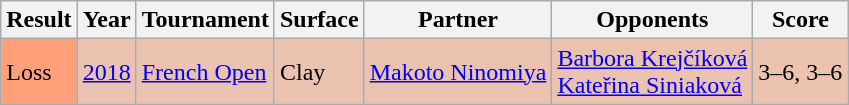<table class="sortable wikitable">
<tr>
<th>Result</th>
<th>Year</th>
<th>Tournament</th>
<th>Surface</th>
<th>Partner</th>
<th>Opponents</th>
<th>Score</th>
</tr>
<tr bgcolor=EBC2AF>
<td bgcolor=FFA07A>Loss</td>
<td><a href='#'>2018</a></td>
<td><a href='#'>French Open</a></td>
<td>Clay</td>
<td> <a href='#'>Makoto Ninomiya</a></td>
<td> <a href='#'>Barbora Krejčíková</a> <br>  <a href='#'>Kateřina Siniaková</a></td>
<td>3–6, 3–6</td>
</tr>
</table>
